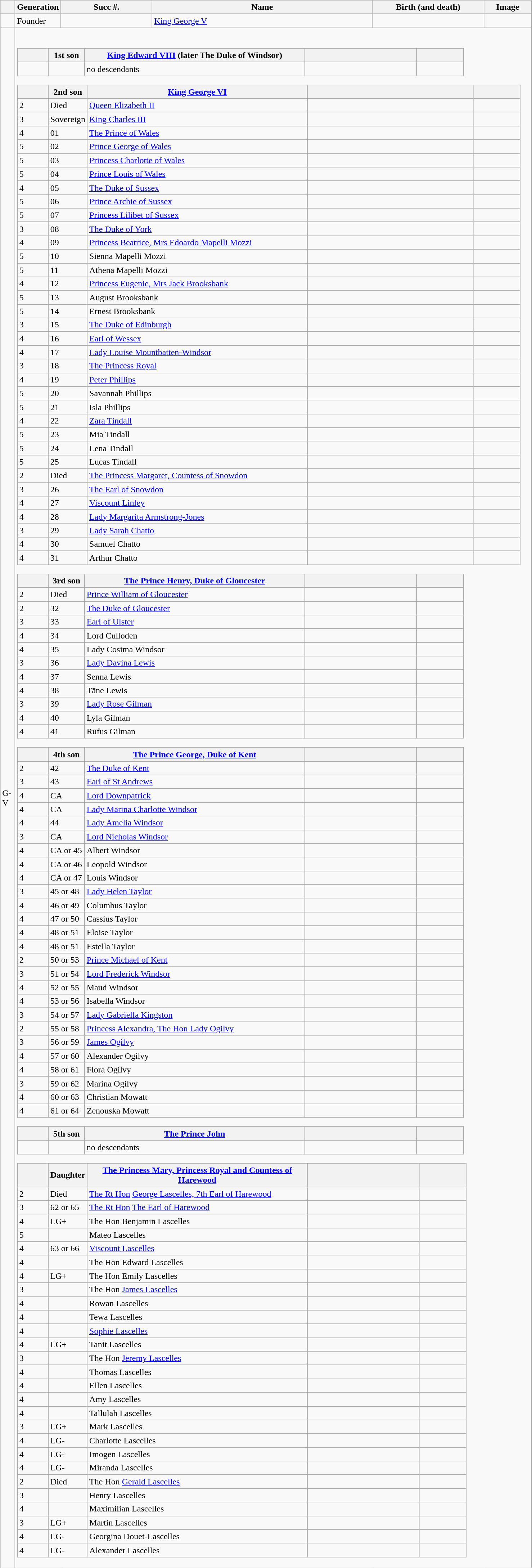<table class="wikitable collapsible">
<tr>
<th style="width:20px"></th>
<th style="width:50px">Generation</th>
<th>Succ #.</th>
<th style="width:400px">Name</th>
<th style="width:200px">Birth (and death)</th>
<th style="width:80px">Image</th>
</tr>
<tr>
<td></td>
<td>Founder</td>
<td></td>
<td><a href='#'>King George V</a></td>
<td><br><a href='#'></a></td>
<td></td>
</tr>
<tr>
<td>G-V</td>
<td colspan="6" style="text-align:left;"><br><table class="wikitable collapsible collapsed">
<tr>
<th style="width:50px"></th>
<th style="width:60px">1st son</th>
<th style="width:400px"><a href='#'>King Edward VIII</a> (later The Duke of Windsor)</th>
<th style="width:200px"><br><a href='#'></a></th>
<th style="width:80px"></th>
</tr>
<tr>
<td></td>
<td></td>
<td>no descendants</td>
<td></td>
<td></td>
</tr>
</table>
<table class="wikitable collapsible">
<tr>
<th style="width:50px"></th>
<th style="width:60px">2nd son</th>
<th style="width:400px"><a href='#'>King George VI</a></th>
<th style="width:200px"><br><a href='#'></a></th>
<th style="width:80px"></th>
</tr>
<tr>
<td>2</td>
<td>Died</td>
<td><a href='#'>Queen Elizabeth II</a></td>
<td><br><a href='#'></a></td>
<td></td>
</tr>
<tr>
<td>3</td>
<td>Sovereign</td>
<td><a href='#'>King Charles III</a></td>
<td></td>
<td></td>
</tr>
<tr>
<td>4</td>
<td>01</td>
<td><a href='#'>The Prince of Wales</a></td>
<td></td>
<td></td>
</tr>
<tr>
<td>5</td>
<td>02</td>
<td><a href='#'>Prince George of Wales</a></td>
<td></td>
<td></td>
</tr>
<tr>
<td>5</td>
<td>03</td>
<td><a href='#'>Princess Charlotte of Wales</a></td>
<td></td>
<td></td>
</tr>
<tr>
<td>5</td>
<td>04</td>
<td><a href='#'>Prince Louis of Wales</a></td>
<td></td>
<td></td>
</tr>
<tr>
<td>4</td>
<td>05</td>
<td><a href='#'>The Duke of Sussex</a></td>
<td></td>
<td></td>
</tr>
<tr>
<td>5</td>
<td>06</td>
<td><a href='#'>Prince Archie of Sussex</a></td>
<td></td>
<td></td>
</tr>
<tr>
<td>5</td>
<td>07</td>
<td><a href='#'>Princess Lilibet of Sussex</a></td>
<td></td>
<td></td>
</tr>
<tr>
<td>3</td>
<td>08</td>
<td><a href='#'>The Duke of York</a></td>
<td></td>
<td></td>
</tr>
<tr>
<td>4</td>
<td>09</td>
<td><a href='#'>Princess Beatrice, Mrs Edoardo Mapelli Mozzi</a></td>
<td></td>
<td></td>
</tr>
<tr>
<td>5</td>
<td>10</td>
<td>Sienna Mapelli Mozzi</td>
<td></td>
<td></td>
</tr>
<tr>
<td>5</td>
<td>11</td>
<td>Athena Mapelli Mozzi</td>
<td></td>
<td></td>
</tr>
<tr>
<td>4</td>
<td>12</td>
<td><a href='#'>Princess Eugenie, Mrs Jack Brooksbank</a></td>
<td></td>
<td></td>
</tr>
<tr>
<td>5</td>
<td>13</td>
<td>August Brooksbank</td>
<td></td>
</tr>
<tr>
<td>5</td>
<td>14</td>
<td>Ernest Brooksbank</td>
<td></td>
<td></td>
</tr>
<tr>
<td>3</td>
<td>15</td>
<td><a href='#'>The Duke of Edinburgh</a></td>
<td></td>
<td></td>
</tr>
<tr>
<td>4</td>
<td>16</td>
<td><a href='#'>Earl of Wessex</a></td>
<td></td>
<td></td>
</tr>
<tr>
<td>4</td>
<td>17</td>
<td><a href='#'>Lady Louise Mountbatten-Windsor</a></td>
<td></td>
<td></td>
</tr>
<tr>
<td>3</td>
<td>18</td>
<td><a href='#'>The Princess Royal</a></td>
<td></td>
<td></td>
</tr>
<tr>
<td>4</td>
<td>19</td>
<td><a href='#'>Peter Phillips</a></td>
<td></td>
<td></td>
</tr>
<tr>
<td>5</td>
<td>20</td>
<td>Savannah Phillips</td>
<td></td>
<td></td>
</tr>
<tr>
<td>5</td>
<td>21</td>
<td>Isla Phillips</td>
<td></td>
<td></td>
</tr>
<tr>
<td>4</td>
<td>22</td>
<td><a href='#'>Zara Tindall</a></td>
<td></td>
<td></td>
</tr>
<tr>
<td>5</td>
<td>23</td>
<td>Mia Tindall</td>
<td></td>
<td></td>
</tr>
<tr>
<td>5</td>
<td>24</td>
<td>Lena Tindall</td>
<td></td>
<td></td>
</tr>
<tr>
<td>5</td>
<td>25</td>
<td>Lucas Tindall</td>
<td></td>
<td></td>
</tr>
<tr>
<td>2</td>
<td>Died</td>
<td><a href='#'>The Princess Margaret, Countess of Snowdon</a></td>
<td style="width:300px"><br></td>
<td></td>
</tr>
<tr>
<td>3</td>
<td>26</td>
<td><a href='#'>The Earl of Snowdon</a></td>
<td></td>
<td></td>
</tr>
<tr>
<td>4</td>
<td>27</td>
<td><a href='#'>Viscount Linley</a></td>
<td></td>
<td></td>
</tr>
<tr>
<td>4</td>
<td>28</td>
<td><a href='#'>Lady Margarita Armstrong-Jones</a></td>
<td></td>
<td></td>
</tr>
<tr>
<td>3</td>
<td>29</td>
<td><a href='#'>Lady Sarah Chatto</a></td>
<td></td>
<td></td>
</tr>
<tr>
<td>4</td>
<td>30</td>
<td>Samuel Chatto</td>
<td></td>
<td></td>
</tr>
<tr>
<td>4</td>
<td>31</td>
<td>Arthur Chatto</td>
<td></td>
<td></td>
</tr>
</table>
<table class="wikitable collapsible collapsed">
<tr>
<th style="width:50px"></th>
<th style="width:60px">3rd son</th>
<th style="width:400px"><a href='#'>The Prince Henry, Duke of Gloucester</a></th>
<th style="width:200px"><br></th>
<th style="width:80px"></th>
</tr>
<tr>
<td>2</td>
<td>Died</td>
<td><a href='#'>Prince William of Gloucester</a></td>
<td><br></td>
<td></td>
</tr>
<tr>
<td>2</td>
<td>32</td>
<td><a href='#'>The Duke of Gloucester</a></td>
<td></td>
<td></td>
</tr>
<tr>
<td>3</td>
<td>33</td>
<td><a href='#'>Earl of Ulster</a></td>
<td></td>
<td></td>
</tr>
<tr>
<td>4</td>
<td>34</td>
<td>Lord Culloden</td>
<td></td>
<td></td>
</tr>
<tr>
<td>4</td>
<td>35</td>
<td>Lady Cosima Windsor</td>
<td></td>
<td></td>
</tr>
<tr>
<td>3</td>
<td>36</td>
<td><a href='#'>Lady Davina Lewis</a></td>
<td></td>
<td></td>
</tr>
<tr>
<td>4</td>
<td>37</td>
<td>Senna Lewis</td>
<td></td>
<td></td>
</tr>
<tr>
<td>4</td>
<td>38</td>
<td>Tāne Lewis</td>
<td></td>
<td></td>
</tr>
<tr>
<td>3</td>
<td>39</td>
<td><a href='#'>Lady Rose Gilman</a></td>
<td></td>
<td></td>
</tr>
<tr>
<td>4</td>
<td>40</td>
<td>Lyla Gilman</td>
<td></td>
<td></td>
</tr>
<tr>
<td>4</td>
<td>41</td>
<td>Rufus Gilman</td>
<td></td>
<td></td>
</tr>
</table>
<table class="wikitable collapsible collapsed">
<tr>
<th style="width:50px"></th>
<th style="width:60px">4th son</th>
<th style="width:400px"><a href='#'>The Prince George, Duke of Kent</a></th>
<th style="width:200px"><br></th>
<th style="width:80px"></th>
</tr>
<tr>
<td>2</td>
<td>42</td>
<td><a href='#'>The Duke of Kent</a></td>
<td></td>
<td></td>
</tr>
<tr>
<td>3</td>
<td>43</td>
<td><a href='#'>Earl of St Andrews</a></td>
<td></td>
<td></td>
</tr>
<tr>
<td>4</td>
<td>CA</td>
<td><a href='#'>Lord Downpatrick</a></td>
<td></td>
<td></td>
</tr>
<tr>
<td>4</td>
<td>CA</td>
<td><a href='#'>Lady Marina Charlotte Windsor</a></td>
<td></td>
<td></td>
</tr>
<tr>
<td>4</td>
<td>44</td>
<td><a href='#'>Lady Amelia Windsor</a></td>
<td></td>
<td></td>
</tr>
<tr>
<td>3</td>
<td>CA</td>
<td><a href='#'>Lord Nicholas Windsor</a></td>
<td></td>
<td></td>
</tr>
<tr>
<td>4</td>
<td>CA or 45</td>
<td>Albert Windsor</td>
<td></td>
<td></td>
</tr>
<tr>
<td>4</td>
<td>CA or 46</td>
<td>Leopold Windsor</td>
<td></td>
<td></td>
</tr>
<tr>
<td>4</td>
<td>CA or 47</td>
<td>Louis Windsor</td>
<td></td>
<td></td>
</tr>
<tr>
<td>3</td>
<td>45 or 48</td>
<td><a href='#'>Lady Helen Taylor</a></td>
<td></td>
<td></td>
</tr>
<tr>
<td>4</td>
<td>46 or 49</td>
<td>Columbus Taylor</td>
<td></td>
<td></td>
</tr>
<tr>
<td>4</td>
<td>47 or 50</td>
<td>Cassius Taylor</td>
<td></td>
<td></td>
</tr>
<tr>
<td>4</td>
<td>48 or 51</td>
<td>Eloise Taylor</td>
<td></td>
<td></td>
</tr>
<tr>
<td>4</td>
<td>48 or 51</td>
<td>Estella Taylor</td>
<td></td>
<td></td>
</tr>
<tr>
<td>2</td>
<td>50 or 53</td>
<td><a href='#'>Prince Michael of Kent</a></td>
<td></td>
<td></td>
</tr>
<tr>
<td>3</td>
<td>51 or 54</td>
<td><a href='#'>Lord Frederick Windsor</a></td>
<td></td>
<td></td>
</tr>
<tr>
<td>4</td>
<td>52 or 55</td>
<td>Maud Windsor</td>
<td></td>
<td></td>
</tr>
<tr>
<td>4</td>
<td>53 or 56</td>
<td>Isabella Windsor</td>
<td></td>
<td></td>
</tr>
<tr>
<td>3</td>
<td>54 or 57</td>
<td><a href='#'>Lady Gabriella Kingston</a></td>
<td></td>
<td></td>
</tr>
<tr>
<td>2</td>
<td>55 or 58</td>
<td><a href='#'>Princess Alexandra, The Hon Lady Ogilvy</a></td>
<td></td>
<td></td>
</tr>
<tr>
<td>3</td>
<td>56 or 59</td>
<td><a href='#'>James Ogilvy</a></td>
<td></td>
<td></td>
</tr>
<tr>
<td>4</td>
<td>57 or 60</td>
<td>Alexander Ogilvy</td>
<td></td>
<td></td>
</tr>
<tr>
<td>4</td>
<td>58 or 61</td>
<td>Flora Ogilvy</td>
<td></td>
<td></td>
</tr>
<tr>
<td>3</td>
<td>59 or 62</td>
<td>Marina Ogilvy</td>
<td></td>
<td></td>
</tr>
<tr>
<td>4</td>
<td>60 or 63</td>
<td>Christian Mowatt</td>
<td></td>
<td></td>
</tr>
<tr>
<td>4</td>
<td>61 or 64</td>
<td>Zenouska Mowatt</td>
<td></td>
<td></td>
</tr>
</table>
<table class="wikitable collapsible collapsed">
<tr>
<th style="width:50px"></th>
<th style="width:60px">5th son</th>
<th style="width:400px"><a href='#'>The Prince John</a></th>
<th style="width:200px"><br></th>
<th style="width:80px"></th>
</tr>
<tr>
<td></td>
<td></td>
<td>no descendants</td>
<td></td>
<td></td>
</tr>
</table>
<table class="wikitable collapsible collapsed">
<tr>
<th style="width:50px"></th>
<th style="width:60px">Daughter</th>
<th style="width:400px"><a href='#'>The Princess Mary, Princess Royal and Countess of Harewood</a></th>
<th style="width:200px"><br></th>
<th style="width:80px"></th>
</tr>
<tr>
<td>2</td>
<td>Died</td>
<td><a href='#'>The Rt Hon</a> <a href='#'>George Lascelles, 7th Earl of Harewood</a></td>
<td><br></td>
<td></td>
</tr>
<tr>
<td>3</td>
<td>62 or 65</td>
<td><a href='#'>The Rt Hon</a> <a href='#'>The Earl of Harewood</a></td>
<td></td>
<td></td>
</tr>
<tr>
<td>4</td>
<td>LG+</td>
<td>The Hon Benjamin Lascelles</td>
<td></td>
<td></td>
</tr>
<tr>
<td>5</td>
<td></td>
<td>Mateo Lascelles</td>
<td></td>
<td></td>
</tr>
<tr>
<td>4</td>
<td>63 or 66</td>
<td><a href='#'>Viscount Lascelles</a></td>
<td></td>
<td></td>
</tr>
<tr>
<td>4</td>
<td></td>
<td>The Hon Edward Lascelles</td>
<td></td>
<td></td>
</tr>
<tr>
<td>4</td>
<td>LG+</td>
<td>The Hon Emily Lascelles</td>
<td></td>
<td></td>
</tr>
<tr>
<td>3</td>
<td></td>
<td>The Hon <a href='#'>James Lascelles</a></td>
<td></td>
<td></td>
</tr>
<tr>
<td>4</td>
<td></td>
<td>Rowan Lascelles</td>
<td></td>
<td></td>
</tr>
<tr>
<td>4</td>
<td></td>
<td>Tewa Lascelles</td>
<td></td>
<td></td>
</tr>
<tr>
<td>4</td>
<td></td>
<td><a href='#'>Sophie Lascelles</a></td>
<td></td>
<td></td>
</tr>
<tr>
<td>4</td>
<td>LG+</td>
<td>Tanit Lascelles</td>
<td></td>
<td></td>
</tr>
<tr>
<td>3</td>
<td></td>
<td>The Hon <a href='#'>Jeremy Lascelles</a></td>
<td></td>
<td></td>
</tr>
<tr>
<td>4</td>
<td></td>
<td>Thomas Lascelles</td>
<td></td>
<td></td>
</tr>
<tr>
<td>4</td>
<td></td>
<td>Ellen Lascelles</td>
<td></td>
<td></td>
</tr>
<tr>
<td>4</td>
<td></td>
<td>Amy Lascelles</td>
<td></td>
<td></td>
</tr>
<tr>
<td>4</td>
<td></td>
<td>Tallulah Lascelles</td>
<td></td>
<td></td>
</tr>
<tr>
<td>3</td>
<td>LG+</td>
<td>Mark Lascelles</td>
<td></td>
<td></td>
</tr>
<tr>
<td>4</td>
<td>LG-</td>
<td>Charlotte Lascelles</td>
<td></td>
<td></td>
</tr>
<tr>
<td>4</td>
<td>LG-</td>
<td>Imogen Lascelles</td>
<td></td>
<td></td>
</tr>
<tr>
<td>4</td>
<td>LG-</td>
<td>Miranda Lascelles</td>
<td></td>
<td></td>
</tr>
<tr>
<td>2</td>
<td>Died</td>
<td>The Hon <a href='#'>Gerald Lascelles</a></td>
<td><br></td>
<td></td>
</tr>
<tr>
<td>3</td>
<td></td>
<td>Henry Lascelles</td>
<td></td>
<td></td>
</tr>
<tr>
<td>4</td>
<td></td>
<td>Maximilian Lascelles</td>
<td></td>
<td></td>
</tr>
<tr>
<td>3</td>
<td>LG+</td>
<td>Martin Lascelles</td>
<td></td>
<td></td>
</tr>
<tr>
<td>4</td>
<td>LG-</td>
<td>Georgina Douet-Lascelles</td>
<td></td>
<td></td>
</tr>
<tr>
<td>4</td>
<td>LG-</td>
<td>Alexander Lascelles</td>
<td></td>
<td></td>
</tr>
</table>
</td>
</tr>
</table>
